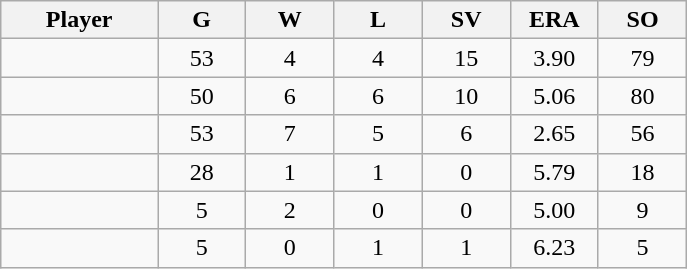<table class="wikitable sortable">
<tr>
<th bgcolor="#DDDDFF" width="16%">Player</th>
<th bgcolor="#DDDDFF" width="9%">G</th>
<th bgcolor="#DDDDFF" width="9%">W</th>
<th bgcolor="#DDDDFF" width="9%">L</th>
<th bgcolor="#DDDDFF" width="9%">SV</th>
<th bgcolor="#DDDDFF" width="9%">ERA</th>
<th bgcolor="#DDDDFF" width="9%">SO</th>
</tr>
<tr align="center">
<td></td>
<td>53</td>
<td>4</td>
<td>4</td>
<td>15</td>
<td>3.90</td>
<td>79</td>
</tr>
<tr align="center">
<td></td>
<td>50</td>
<td>6</td>
<td>6</td>
<td>10</td>
<td>5.06</td>
<td>80</td>
</tr>
<tr align=center>
<td></td>
<td>53</td>
<td>7</td>
<td>5</td>
<td>6</td>
<td>2.65</td>
<td>56</td>
</tr>
<tr align="center">
<td></td>
<td>28</td>
<td>1</td>
<td>1</td>
<td>0</td>
<td>5.79</td>
<td>18</td>
</tr>
<tr align="center">
<td></td>
<td>5</td>
<td>2</td>
<td>0</td>
<td>0</td>
<td>5.00</td>
<td>9</td>
</tr>
<tr align="center">
<td></td>
<td>5</td>
<td>0</td>
<td>1</td>
<td>1</td>
<td>6.23</td>
<td>5</td>
</tr>
</table>
